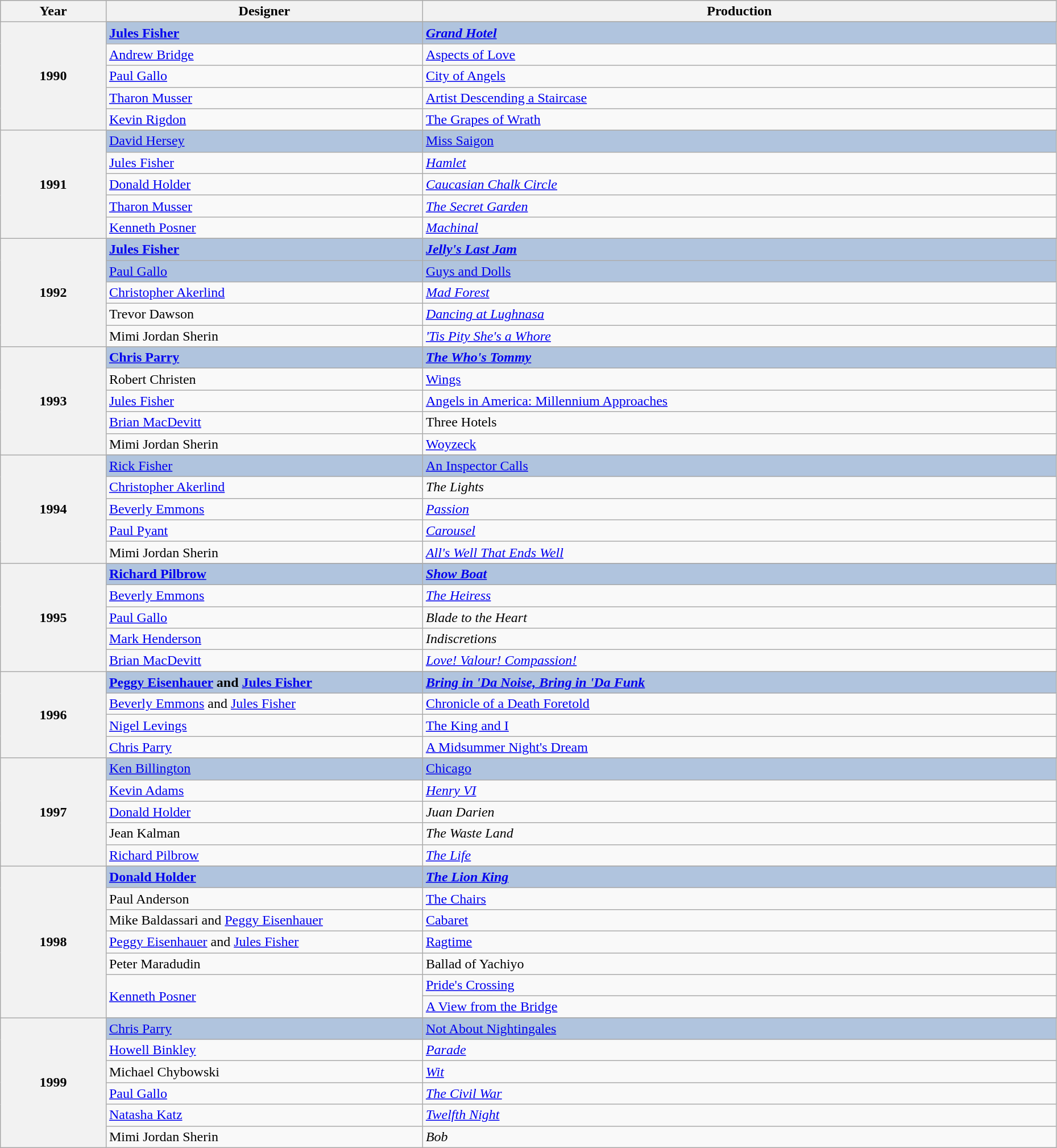<table class="wikitable" style="width:98%;">
<tr style="background:#bebebe;">
<th style="width:10%;">Year</th>
<th style="width:30%;">Designer</th>
<th style="width:60%;">Production</th>
</tr>
<tr>
<th rowspan="6">1990</th>
</tr>
<tr style="background:#B0C4DE">
<td><strong><a href='#'>Jules Fisher</a></strong></td>
<td><strong><em><a href='#'>Grand Hotel</a><em> <strong></td>
</tr>
<tr>
<td><a href='#'>Andrew Bridge</a></td>
<td></em><a href='#'>Aspects of Love</a><em></td>
</tr>
<tr>
<td><a href='#'>Paul Gallo</a></td>
<td></em><a href='#'>City of Angels</a><em></td>
</tr>
<tr>
<td><a href='#'>Tharon Musser</a></td>
<td></em><a href='#'>Artist Descending a Staircase</a><em></td>
</tr>
<tr>
<td><a href='#'>Kevin Rigdon</a></td>
<td></em><a href='#'>The Grapes of Wrath</a><em></td>
</tr>
<tr>
<th rowspan="6">1991</th>
</tr>
<tr style="background:#B0C4DE">
<td></strong><a href='#'>David Hersey</a><strong></td>
<td></em></strong><a href='#'>Miss Saigon</a></em> </strong></td>
</tr>
<tr>
<td><a href='#'>Jules Fisher</a></td>
<td><em><a href='#'>Hamlet</a></em></td>
</tr>
<tr>
<td><a href='#'>Donald Holder</a></td>
<td><em><a href='#'>Caucasian Chalk Circle</a></em></td>
</tr>
<tr>
<td><a href='#'>Tharon Musser</a></td>
<td><em><a href='#'>The Secret Garden</a></em></td>
</tr>
<tr>
<td><a href='#'>Kenneth Posner</a></td>
<td><em><a href='#'>Machinal</a></em></td>
</tr>
<tr>
<th rowspan="6">1992</th>
</tr>
<tr style="background:#B0C4DE">
<td><strong><a href='#'>Jules Fisher</a></strong></td>
<td><strong><em><a href='#'>Jelly's Last Jam</a><em> <strong></td>
</tr>
<tr style="background:#B0C4DE">
<td></strong><a href='#'>Paul Gallo</a><strong></td>
<td></em></strong><a href='#'>Guys and Dolls</a></em> </strong></td>
</tr>
<tr>
<td><a href='#'>Christopher Akerlind</a></td>
<td><em><a href='#'>Mad Forest</a></em></td>
</tr>
<tr>
<td>Trevor Dawson</td>
<td><em><a href='#'>Dancing at Lughnasa</a></em></td>
</tr>
<tr>
<td>Mimi Jordan Sherin</td>
<td><em><a href='#'>'Tis Pity She's a Whore</a></em></td>
</tr>
<tr>
<th rowspan="6">1993</th>
</tr>
<tr style="background:#B0C4DE">
<td><strong><a href='#'>Chris Parry</a></strong></td>
<td><strong><em><a href='#'>The Who's Tommy</a><em> <strong></td>
</tr>
<tr>
<td>Robert Christen</td>
<td></em><a href='#'>Wings</a><em></td>
</tr>
<tr>
<td><a href='#'>Jules Fisher</a></td>
<td></em><a href='#'>Angels in America: Millennium Approaches</a><em></td>
</tr>
<tr>
<td><a href='#'>Brian MacDevitt</a></td>
<td></em>Three Hotels<em></td>
</tr>
<tr>
<td>Mimi Jordan Sherin</td>
<td></em><a href='#'>Woyzeck</a><em></td>
</tr>
<tr>
<th rowspan="6">1994</th>
</tr>
<tr style="background:#B0C4DE">
<td></strong><a href='#'>Rick Fisher</a><strong></td>
<td></em></strong><a href='#'>An Inspector Calls</a></em> </strong></td>
</tr>
<tr>
<td><a href='#'>Christopher Akerlind</a></td>
<td><em>The Lights</em></td>
</tr>
<tr>
<td><a href='#'>Beverly Emmons</a></td>
<td><em><a href='#'>Passion</a></em></td>
</tr>
<tr>
<td><a href='#'>Paul Pyant</a></td>
<td><em><a href='#'>Carousel</a></em></td>
</tr>
<tr>
<td>Mimi Jordan Sherin</td>
<td><em><a href='#'>All's Well That Ends Well</a></em></td>
</tr>
<tr>
<th rowspan="6">1995</th>
</tr>
<tr style="background:#B0C4DE">
<td><strong><a href='#'>Richard Pilbrow</a></strong></td>
<td><strong><em><a href='#'>Show Boat</a></em></strong></td>
</tr>
<tr>
<td><a href='#'>Beverly Emmons</a></td>
<td><em><a href='#'>The Heiress</a></em></td>
</tr>
<tr>
<td><a href='#'>Paul Gallo</a></td>
<td><em>Blade to the Heart</em></td>
</tr>
<tr>
<td><a href='#'>Mark Henderson</a></td>
<td><em>Indiscretions</em></td>
</tr>
<tr>
<td><a href='#'>Brian MacDevitt</a></td>
<td><em><a href='#'>Love! Valour! Compassion!</a></em></td>
</tr>
<tr>
<th rowspan="5">1996</th>
</tr>
<tr style="background:#B0C4DE">
<td><strong><a href='#'>Peggy Eisenhauer</a> and <a href='#'>Jules Fisher</a></strong></td>
<td><strong><em><a href='#'>Bring in 'Da Noise, Bring in 'Da Funk</a><em> <strong></td>
</tr>
<tr>
<td><a href='#'>Beverly Emmons</a> and <a href='#'>Jules Fisher</a></td>
<td></em><a href='#'>Chronicle of a Death Foretold</a><em></td>
</tr>
<tr>
<td><a href='#'>Nigel Levings</a></td>
<td></em><a href='#'>The King and I</a><em></td>
</tr>
<tr>
<td><a href='#'>Chris Parry</a></td>
<td></em><a href='#'>A Midsummer Night's Dream</a><em></td>
</tr>
<tr>
<th rowspan="6">1997</th>
</tr>
<tr style="background:#B0C4DE">
<td></strong><a href='#'>Ken Billington</a><strong></td>
<td></em></strong><a href='#'>Chicago</a></em> </strong></td>
</tr>
<tr>
<td><a href='#'>Kevin Adams</a></td>
<td><em><a href='#'>Henry VI</a></em></td>
</tr>
<tr>
<td><a href='#'>Donald Holder</a></td>
<td><em>Juan Darien</em></td>
</tr>
<tr>
<td>Jean Kalman</td>
<td><em>The Waste Land</em></td>
</tr>
<tr>
<td><a href='#'>Richard Pilbrow</a></td>
<td><em><a href='#'>The Life</a></em></td>
</tr>
<tr>
<th rowspan="8">1998</th>
</tr>
<tr style="background:#B0C4DE">
<td><strong><a href='#'>Donald Holder</a></strong></td>
<td><strong><em><a href='#'>The Lion King</a><em> <strong></td>
</tr>
<tr>
<td>Paul Anderson</td>
<td></em><a href='#'>The Chairs</a><em></td>
</tr>
<tr>
<td>Mike Baldassari and <a href='#'>Peggy Eisenhauer</a></td>
<td></em><a href='#'>Cabaret</a><em></td>
</tr>
<tr>
<td><a href='#'>Peggy Eisenhauer</a> and <a href='#'>Jules Fisher</a></td>
<td></em><a href='#'>Ragtime</a><em></td>
</tr>
<tr>
<td>Peter Maradudin</td>
<td></em>Ballad of Yachiyo<em></td>
</tr>
<tr>
<td rowspan="2"><a href='#'>Kenneth Posner</a></td>
<td></em><a href='#'>Pride's Crossing</a><em></td>
</tr>
<tr>
<td></em><a href='#'>A View from the Bridge</a><em></td>
</tr>
<tr>
<th rowspan="7">1999</th>
</tr>
<tr style="background:#B0C4DE">
<td></strong><a href='#'>Chris Parry</a><strong></td>
<td></em></strong><a href='#'>Not About Nightingales</a></em> </strong></td>
</tr>
<tr>
<td><a href='#'>Howell Binkley</a></td>
<td><em><a href='#'>Parade</a></em></td>
</tr>
<tr>
<td>Michael Chybowski</td>
<td><em><a href='#'>Wit</a></em></td>
</tr>
<tr>
<td><a href='#'>Paul Gallo</a></td>
<td><em><a href='#'>The Civil War</a></em></td>
</tr>
<tr>
<td><a href='#'>Natasha Katz</a></td>
<td><em><a href='#'>Twelfth Night</a></em></td>
</tr>
<tr>
<td>Mimi Jordan Sherin</td>
<td><em>Bob</em></td>
</tr>
</table>
